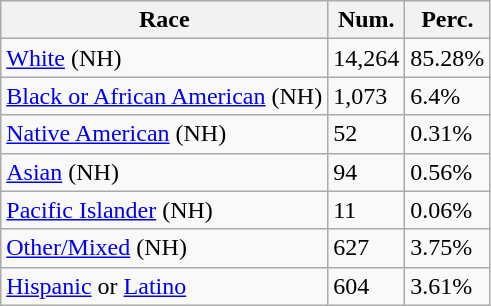<table class="wikitable">
<tr>
<th>Race</th>
<th>Num.</th>
<th>Perc.</th>
</tr>
<tr>
<td><a href='#'>White</a> (NH)</td>
<td>14,264</td>
<td>85.28%</td>
</tr>
<tr>
<td><a href='#'>Black or African American</a> (NH)</td>
<td>1,073</td>
<td>6.4%</td>
</tr>
<tr>
<td><a href='#'>Native American</a> (NH)</td>
<td>52</td>
<td>0.31%</td>
</tr>
<tr>
<td><a href='#'>Asian</a> (NH)</td>
<td>94</td>
<td>0.56%</td>
</tr>
<tr>
<td><a href='#'>Pacific Islander</a> (NH)</td>
<td>11</td>
<td>0.06%</td>
</tr>
<tr>
<td><a href='#'>Other/Mixed</a> (NH)</td>
<td>627</td>
<td>3.75%</td>
</tr>
<tr>
<td><a href='#'>Hispanic</a> or <a href='#'>Latino</a></td>
<td>604</td>
<td>3.61%</td>
</tr>
</table>
